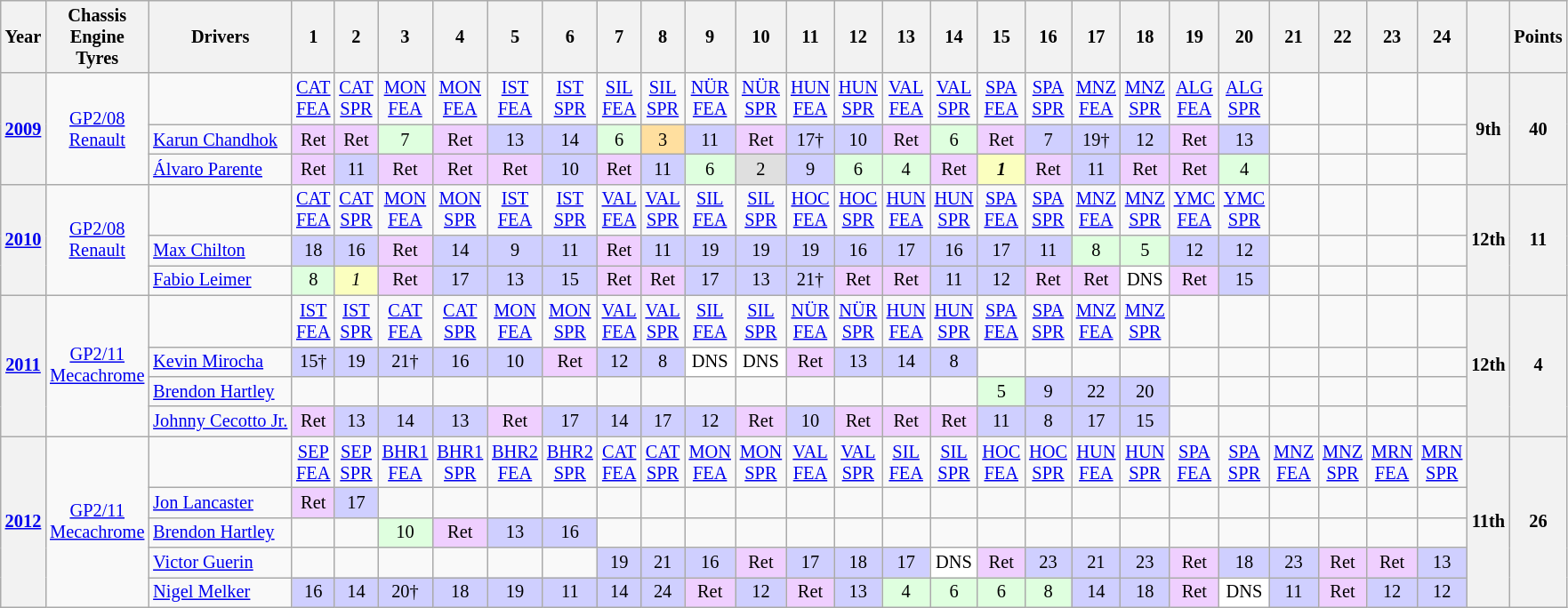<table class="wikitable" style="text-align:center; font-size:85%;">
<tr>
<th>Year</th>
<th>Chassis<br>Engine<br>Tyres</th>
<th>Drivers</th>
<th>1</th>
<th>2</th>
<th>3</th>
<th>4</th>
<th>5</th>
<th>6</th>
<th>7</th>
<th>8</th>
<th>9</th>
<th>10</th>
<th>11</th>
<th>12</th>
<th>13</th>
<th>14</th>
<th>15</th>
<th>16</th>
<th>17</th>
<th>18</th>
<th>19</th>
<th>20</th>
<th>21</th>
<th>22</th>
<th>23</th>
<th>24</th>
<th></th>
<th>Points</th>
</tr>
<tr>
<th rowspan=3><a href='#'>2009</a></th>
<td rowspan=3><a href='#'>GP2/08</a><br><a href='#'>Renault</a><br></td>
<td></td>
<td><a href='#'>CAT<br>FEA</a></td>
<td><a href='#'>CAT<br>SPR</a></td>
<td><a href='#'>MON<br>FEA</a></td>
<td><a href='#'>MON<br>FEA</a></td>
<td><a href='#'>IST<br>FEA</a></td>
<td><a href='#'>IST<br>SPR</a></td>
<td><a href='#'>SIL<br>FEA</a></td>
<td><a href='#'>SIL<br>SPR</a></td>
<td><a href='#'>NÜR<br>FEA</a></td>
<td><a href='#'>NÜR<br>SPR</a></td>
<td><a href='#'>HUN<br>FEA</a></td>
<td><a href='#'>HUN<br>SPR</a></td>
<td><a href='#'>VAL<br>FEA</a></td>
<td><a href='#'>VAL<br>SPR</a></td>
<td><a href='#'>SPA<br>FEA</a></td>
<td><a href='#'>SPA<br>SPR</a></td>
<td><a href='#'>MNZ<br>FEA</a></td>
<td><a href='#'>MNZ<br>SPR</a></td>
<td><a href='#'>ALG<br>FEA</a></td>
<td><a href='#'>ALG<br>SPR</a></td>
<td></td>
<td></td>
<td></td>
<td></td>
<th rowspan=3>9th</th>
<th rowspan=3>40</th>
</tr>
<tr>
<td align=left> <a href='#'>Karun Chandhok</a></td>
<td style="background:#EFCFFF;">Ret</td>
<td style="background:#EFCFFF;">Ret</td>
<td style="background:#DFFFDF;">7</td>
<td style="background:#EFCFFF;">Ret</td>
<td style="background:#CFCFFF;">13</td>
<td style="background:#CFCFFF;">14</td>
<td style="background:#DFFFDF;">6</td>
<td style="background:#FFDF9F;">3</td>
<td style="background:#CFCFFF;">11</td>
<td style="background:#EFCFFF;">Ret</td>
<td style="background:#CFCFFF;">17†</td>
<td style="background:#CFCFFF;">10</td>
<td style="background:#EFCFFF;">Ret</td>
<td style="background:#DFFFDF;">6</td>
<td style="background:#EFCFFF;">Ret</td>
<td style="background:#CFCFFF;">7</td>
<td style="background:#CFCFFF;">19†</td>
<td style="background:#CFCFFF;">12</td>
<td style="background:#EFCFFF;">Ret</td>
<td style="background:#CFCFFF;">13</td>
<td></td>
<td></td>
<td></td>
<td></td>
</tr>
<tr>
<td align=left> <a href='#'>Álvaro Parente</a></td>
<td style="background:#EFCFFF;">Ret</td>
<td style="background:#CFCFFF;">11</td>
<td style="background:#EFCFFF;">Ret</td>
<td style="background:#EFCFFF;">Ret</td>
<td style="background:#EFCFFF;">Ret</td>
<td style="background:#CFCFFF;">10</td>
<td style="background:#EFCFFF;">Ret</td>
<td style="background:#CFCFFF;">11</td>
<td style="background:#DFFFDF;">6</td>
<td style="background:#DFDFDF;">2</td>
<td style="background:#CFCFFF;">9</td>
<td style="background:#DFFFDF;">6</td>
<td style="background:#DFFFDF;">4</td>
<td style="background:#EFCFFF;">Ret</td>
<td style="background:#FBFFBF;"><strong><em>1</em></strong></td>
<td style="background:#EFCFFF;">Ret</td>
<td style="background:#CFCFFF;">11</td>
<td style="background:#EFCFFF;">Ret</td>
<td style="background:#EFCFFF;">Ret</td>
<td style="background:#DFFFDF;">4</td>
<td></td>
<td></td>
<td></td>
<td></td>
</tr>
<tr>
<th rowspan=3><a href='#'>2010</a></th>
<td rowspan=3><a href='#'>GP2/08</a><br><a href='#'>Renault</a><br></td>
<td></td>
<td><a href='#'>CAT<br>FEA</a></td>
<td><a href='#'>CAT<br>SPR</a></td>
<td><a href='#'>MON<br>FEA</a></td>
<td><a href='#'>MON<br>SPR</a></td>
<td><a href='#'>IST<br>FEA</a></td>
<td><a href='#'>IST<br>SPR</a></td>
<td><a href='#'>VAL<br>FEA</a></td>
<td><a href='#'>VAL<br>SPR</a></td>
<td><a href='#'>SIL<br>FEA</a></td>
<td><a href='#'>SIL<br>SPR</a></td>
<td><a href='#'>HOC<br>FEA</a></td>
<td><a href='#'>HOC<br>SPR</a></td>
<td><a href='#'>HUN<br>FEA</a></td>
<td><a href='#'>HUN<br>SPR</a></td>
<td><a href='#'>SPA<br>FEA</a></td>
<td><a href='#'>SPA<br>SPR</a></td>
<td><a href='#'>MNZ<br>FEA</a></td>
<td><a href='#'>MNZ<br>SPR</a></td>
<td><a href='#'>YMC<br>FEA</a></td>
<td><a href='#'>YMC<br>SPR</a></td>
<td></td>
<td></td>
<td></td>
<td></td>
<th rowspan=3>12th</th>
<th rowspan=3>11</th>
</tr>
<tr>
<td align=left> <a href='#'>Max Chilton</a></td>
<td style="background:#CFCFFF;">18</td>
<td style="background:#CFCFFF;">16</td>
<td style="background:#EFCFFF;">Ret</td>
<td style="background:#CFCFFF;">14</td>
<td style="background:#CFCFFF;">9</td>
<td style="background:#CFCFFF;">11</td>
<td style="background:#EFCFFF;">Ret</td>
<td style="background:#CFCFFF;">11</td>
<td style="background:#CFCFFF;">19</td>
<td style="background:#CFCFFF;">19</td>
<td style="background:#CFCFFF;">19</td>
<td style="background:#CFCFFF;">16</td>
<td style="background:#CFCFFF;">17</td>
<td style="background:#CFCFFF;">16</td>
<td style="background:#CFCFFF;">17</td>
<td style="background:#CFCFFF;">11</td>
<td style="background:#DFFFDF;">8</td>
<td style="background:#DFFFDF;">5</td>
<td style="background:#CFCFFF;">12</td>
<td style="background:#CFCFFF;">12</td>
<td></td>
<td></td>
<td></td>
<td></td>
</tr>
<tr>
<td align=left> <a href='#'>Fabio Leimer</a></td>
<td style="background:#DFFFDF;">8</td>
<td style="background:#FBFFBF;"><em>1</em></td>
<td style="background:#EFCFFF;">Ret</td>
<td style="background:#CFCFFF;">17</td>
<td style="background:#CFCFFF;">13</td>
<td style="background:#CFCFFF;">15</td>
<td style="background:#EFCFFF;">Ret</td>
<td style="background:#EFCFFF;">Ret</td>
<td style="background:#CFCFFF;">17</td>
<td style="background:#CFCFFF;">13</td>
<td style="background:#CFCFFF;">21†</td>
<td style="background:#EFCFFF;">Ret</td>
<td style="background:#EFCFFF;">Ret</td>
<td style="background:#CFCFFF;">11</td>
<td style="background:#CFCFFF;">12</td>
<td style="background:#EFCFFF;">Ret</td>
<td style="background:#EFCFFF;">Ret</td>
<td style="background:#FFFFFF;">DNS</td>
<td style="background:#EFCFFF;">Ret</td>
<td style="background:#CFCFFF;">15</td>
<td></td>
<td></td>
<td></td>
<td></td>
</tr>
<tr>
<th rowspan=4><a href='#'>2011</a></th>
<td rowspan=4><a href='#'>GP2/11</a><br><a href='#'>Mecachrome</a><br></td>
<td></td>
<td><a href='#'>IST<br>FEA</a></td>
<td><a href='#'>IST<br>SPR</a></td>
<td><a href='#'>CAT<br>FEA</a></td>
<td><a href='#'>CAT<br>SPR</a></td>
<td><a href='#'>MON<br>FEA</a></td>
<td><a href='#'>MON<br>SPR</a></td>
<td><a href='#'>VAL<br>FEA</a></td>
<td><a href='#'>VAL<br>SPR</a></td>
<td><a href='#'>SIL<br>FEA</a></td>
<td><a href='#'>SIL<br>SPR</a></td>
<td><a href='#'>NÜR<br>FEA</a></td>
<td><a href='#'>NÜR<br>SPR</a></td>
<td><a href='#'>HUN<br>FEA</a></td>
<td><a href='#'>HUN<br>SPR</a></td>
<td><a href='#'>SPA<br>FEA</a></td>
<td><a href='#'>SPA<br>SPR</a></td>
<td><a href='#'>MNZ<br>FEA</a></td>
<td><a href='#'>MNZ<br>SPR</a></td>
<td></td>
<td></td>
<td></td>
<td></td>
<td></td>
<td></td>
<th rowspan=4>12th</th>
<th rowspan=4>4</th>
</tr>
<tr>
<td align=left> <a href='#'>Kevin Mirocha</a></td>
<td style="background:#CFCFFF;">15†</td>
<td style="background:#CFCFFF;">19</td>
<td style="background:#CFCFFF;">21†</td>
<td style="background:#CFCFFF;">16</td>
<td style="background:#CFCFFF;">10</td>
<td style="background:#EFCFFF;">Ret</td>
<td style="background:#CFCFFF;">12</td>
<td style="background:#CFCFFF;">8</td>
<td style="background:#FFFFFF;">DNS</td>
<td style="background:#FFFFFF;">DNS</td>
<td style="background:#EFCFFF;">Ret</td>
<td style="background:#CFCFFF;">13</td>
<td style="background:#CFCFFF;">14</td>
<td style="background:#CFCFFF;">8</td>
<td></td>
<td></td>
<td></td>
<td></td>
<td></td>
<td></td>
<td></td>
<td></td>
<td></td>
<td></td>
</tr>
<tr>
<td align=left> <a href='#'>Brendon Hartley</a></td>
<td></td>
<td></td>
<td></td>
<td></td>
<td></td>
<td></td>
<td></td>
<td></td>
<td></td>
<td></td>
<td></td>
<td></td>
<td></td>
<td></td>
<td style="background:#DFFFDF;">5</td>
<td style="background:#CFCFFF;">9</td>
<td style="background:#CFCFFF;">22</td>
<td style="background:#CFCFFF;">20</td>
<td></td>
<td></td>
<td></td>
<td></td>
<td></td>
<td></td>
</tr>
<tr>
<td align=left> <a href='#'>Johnny Cecotto Jr.</a></td>
<td style="background:#EFCFFF;">Ret</td>
<td style="background:#CFCFFF;">13</td>
<td style="background:#CFCFFF;">14</td>
<td style="background:#CFCFFF;">13</td>
<td style="background:#EFCFFF;">Ret</td>
<td style="background:#CFCFFF;">17</td>
<td style="background:#CFCFFF;">14</td>
<td style="background:#CFCFFF;">17</td>
<td style="background:#CFCFFF;">12</td>
<td style="background:#EFCFFF;">Ret</td>
<td style="background:#CFCFFF;">10</td>
<td style="background:#EFCFFF;">Ret</td>
<td style="background:#EFCFFF;">Ret</td>
<td style="background:#EFCFFF;">Ret</td>
<td style="background:#CFCFFF;">11</td>
<td style="background:#CFCFFF;">8</td>
<td style="background:#CFCFFF;">17</td>
<td style="background:#CFCFFF;">15</td>
<td></td>
<td></td>
<td></td>
<td></td>
<td></td>
<td></td>
</tr>
<tr>
<th rowspan=5><a href='#'>2012</a></th>
<td rowspan=5><a href='#'>GP2/11</a><br><a href='#'>Mecachrome</a><br></td>
<td></td>
<td><a href='#'>SEP<br>FEA</a></td>
<td><a href='#'>SEP<br>SPR</a></td>
<td><a href='#'>BHR1<br>FEA</a></td>
<td><a href='#'>BHR1<br>SPR</a></td>
<td><a href='#'>BHR2<br>FEA</a></td>
<td><a href='#'>BHR2<br>SPR</a></td>
<td><a href='#'>CAT<br>FEA</a></td>
<td><a href='#'>CAT<br>SPR</a></td>
<td><a href='#'>MON<br>FEA</a></td>
<td><a href='#'>MON<br>SPR</a></td>
<td><a href='#'>VAL<br>FEA</a></td>
<td><a href='#'>VAL<br>SPR</a></td>
<td><a href='#'>SIL<br>FEA</a></td>
<td><a href='#'>SIL<br>SPR</a></td>
<td><a href='#'>HOC<br>FEA</a></td>
<td><a href='#'>HOC<br>SPR</a></td>
<td><a href='#'>HUN<br>FEA</a></td>
<td><a href='#'>HUN<br>SPR</a></td>
<td><a href='#'>SPA<br>FEA</a></td>
<td><a href='#'>SPA<br>SPR</a></td>
<td><a href='#'>MNZ<br>FEA</a></td>
<td><a href='#'>MNZ<br>SPR</a></td>
<td><a href='#'>MRN<br>FEA</a></td>
<td><a href='#'>MRN<br>SPR</a></td>
<th rowspan=5>11th</th>
<th rowspan=5>26</th>
</tr>
<tr>
<td align=left> <a href='#'>Jon Lancaster</a></td>
<td style="background:#EFCFFF;">Ret</td>
<td style="background:#CFCFFF;">17</td>
<td></td>
<td></td>
<td></td>
<td></td>
<td></td>
<td></td>
<td></td>
<td></td>
<td></td>
<td></td>
<td></td>
<td></td>
<td></td>
<td></td>
<td></td>
<td></td>
<td></td>
<td></td>
<td></td>
<td></td>
<td></td>
<td></td>
</tr>
<tr>
<td align=left> <a href='#'>Brendon Hartley</a></td>
<td></td>
<td></td>
<td style="background:#DFFFDF;">10</td>
<td style="background:#EFCFFF;">Ret</td>
<td style="background:#CFCFFF;">13</td>
<td style="background:#CFCFFF;">16</td>
<td></td>
<td></td>
<td></td>
<td></td>
<td></td>
<td></td>
<td></td>
<td></td>
<td></td>
<td></td>
<td></td>
<td></td>
<td></td>
<td></td>
<td></td>
<td></td>
<td></td>
<td></td>
</tr>
<tr>
<td align=left> <a href='#'>Victor Guerin</a></td>
<td></td>
<td></td>
<td></td>
<td></td>
<td></td>
<td></td>
<td style="background:#CFCFFF;">19</td>
<td style="background:#CFCFFF;">21</td>
<td style="background:#CFCFFF;">16</td>
<td style="background:#EFCFFF;">Ret</td>
<td style="background:#CFCFFF;">17</td>
<td style="background:#CFCFFF;">18</td>
<td style="background:#CFCFFF;">17</td>
<td style="background:#FFFFFF;">DNS</td>
<td style="background:#EFCFFF;">Ret</td>
<td style="background:#CFCFFF;">23</td>
<td style="background:#CFCFFF;">21</td>
<td style="background:#CFCFFF;">23</td>
<td style="background:#EFCFFF;">Ret</td>
<td style="background:#CFCFFF;">18</td>
<td style="background:#CFCFFF;">23</td>
<td style="background:#EFCFFF;">Ret</td>
<td style="background:#EFCFFF;">Ret</td>
<td style="background:#CFCFFF;">13</td>
</tr>
<tr>
<td align=left> <a href='#'>Nigel Melker</a></td>
<td style="background:#cfcfff;">16</td>
<td style="background:#cfcfff;">14</td>
<td style="background:#cfcfff;">20†</td>
<td style="background:#cfcfff;">18</td>
<td style="background:#cfcfff;">19</td>
<td style="background:#cfcfff;">11</td>
<td style="background:#cfcfff;">14</td>
<td style="background:#cfcfff;">24</td>
<td style="background:#efcfff;">Ret</td>
<td style="background:#cfcfff;">12</td>
<td style="background:#efcfff;">Ret</td>
<td style="background:#cfcfff;">13</td>
<td style="background:#DFFFDF;">4</td>
<td style="background:#DFFFDF;">6</td>
<td style="background:#DFFFDF;">6</td>
<td style="background:#DFFFDF;">8</td>
<td style="background:#cfcfff;">14</td>
<td style="background:#cfcfff;">18</td>
<td style="background:#efcfff;">Ret</td>
<td style="background:#ffffff;">DNS</td>
<td style="background:#cfcfff;">11</td>
<td style="background:#efcfff;">Ret</td>
<td style="background:#cfcfff;">12</td>
<td style="background:#cfcfff;">12</td>
</tr>
</table>
